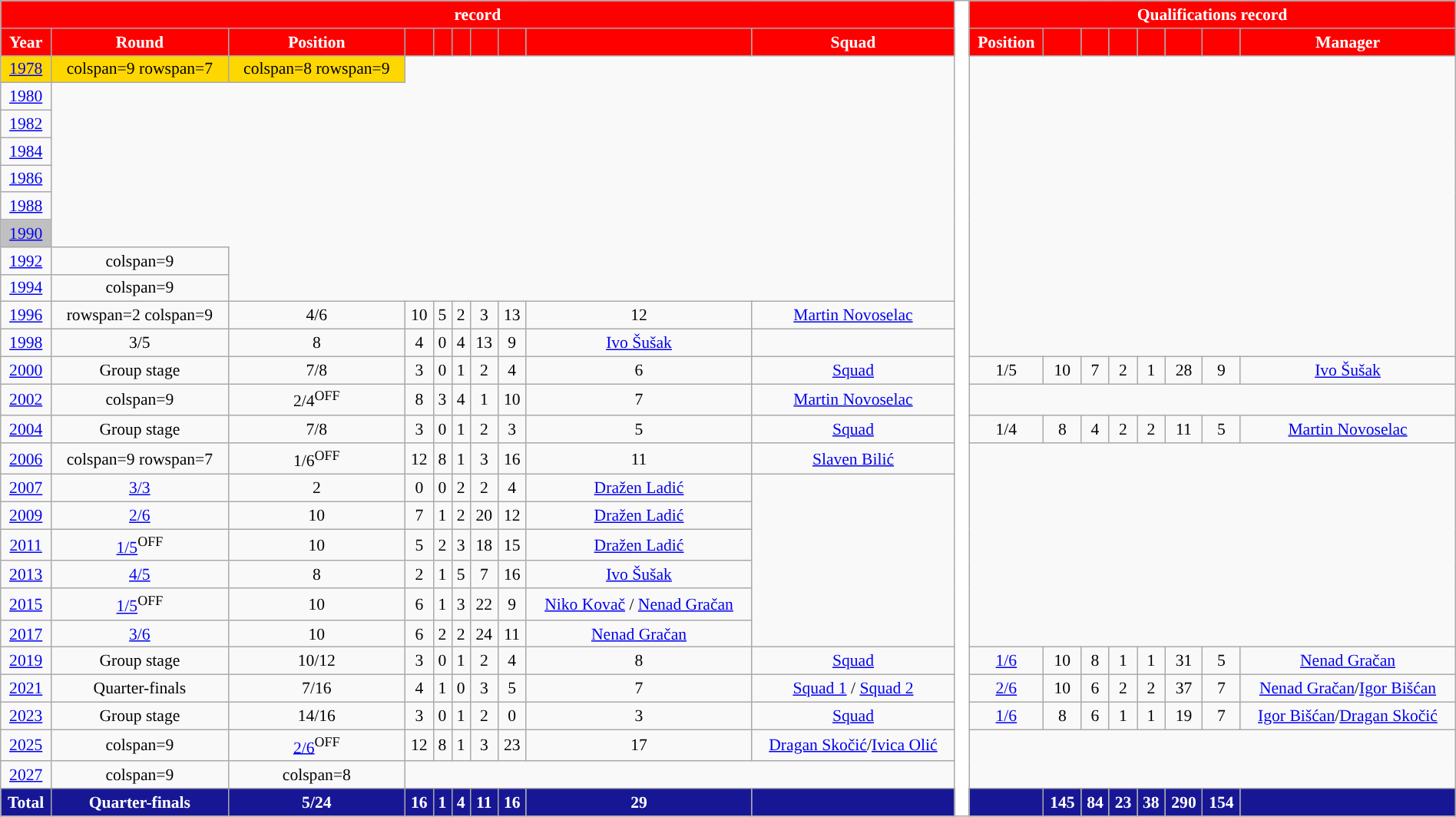<table class="wikitable" style="font-size:90%; text-align:center;" width="100%" class="wikitable">
<tr>
<th colspan=10 style="background:#ff0000; color:white; "><a href='#'></a> record</th>
<th width=1% rowspan="34" style="background:#FFFFFF; color:white"></th>
<th colspan=9 style="background:#ff0000; color:white; ">Qualifications record</th>
</tr>
<tr>
<th style="background:#ff0000; color:white; ">Year</th>
<th style="background:#ff0000; color:white; ">Round</th>
<th style="background:#ff0000; color:white; ">Position</th>
<th style="background:#ff0000; color:white; "></th>
<th style="background:#ff0000; color:white; "></th>
<th style="background:#ff0000; color:white; "></th>
<th style="background:#ff0000; color:white; "></th>
<th style="background:#ff0000; color:white; "></th>
<th style="background:#ff0000; color:white; "></th>
<th style="background:#ff0000; color:white; ">Squad</th>
<th style="background:#ff0000; color:white; ">Position</th>
<th style="background:#ff0000; color:white; "></th>
<th style="background:#ff0000; color:white; "></th>
<th style="background:#ff0000; color:white; "></th>
<th style="background:#ff0000; color:white; "></th>
<th style="background:#ff0000; color:white; "></th>
<th style="background:#ff0000; color:white; "></th>
<th style="background:#ff0000; color:white; ">Manager</th>
</tr>
<tr bgcolor=gold>
<td><a href='#'>1978</a></td>
<td>colspan=9 rowspan=7 </td>
<td>colspan=8 rowspan=9 </td>
</tr>
<tr>
<td><a href='#'>1980</a></td>
</tr>
<tr>
<td><a href='#'>1982</a></td>
</tr>
<tr>
<td><a href='#'>1984</a></td>
</tr>
<tr>
<td><a href='#'>1986</a></td>
</tr>
<tr>
<td><a href='#'>1988</a></td>
</tr>
<tr bgcolor=silver>
<td><a href='#'>1990</a></td>
</tr>
<tr>
<td><a href='#'>1992</a></td>
<td>colspan=9 </td>
</tr>
<tr>
<td> <a href='#'>1994</a></td>
<td>colspan=9 </td>
</tr>
<tr>
<td> <a href='#'>1996</a></td>
<td>rowspan=2 colspan=9 </td>
<td>4/6</td>
<td>10</td>
<td>5</td>
<td>2</td>
<td>3</td>
<td>13</td>
<td>12</td>
<td><a href='#'>Martin Novoselac</a></td>
</tr>
<tr>
<td> <a href='#'>1998</a></td>
<td>3/5</td>
<td>8</td>
<td>4</td>
<td>0</td>
<td>4</td>
<td>13</td>
<td>9</td>
<td><a href='#'>Ivo Šušak</a></td>
</tr>
<tr>
<td> <a href='#'>2000</a></td>
<td>Group stage</td>
<td>7/8</td>
<td>3</td>
<td>0</td>
<td>1</td>
<td>2</td>
<td>4</td>
<td>6</td>
<td><a href='#'>Squad</a></td>
<td>1/5</td>
<td>10</td>
<td>7</td>
<td>2</td>
<td>1</td>
<td>28</td>
<td>9</td>
<td><a href='#'>Ivo Šušak</a></td>
</tr>
<tr>
<td> <a href='#'>2002</a></td>
<td>colspan=9 </td>
<td>2/4<sup>OFF</sup></td>
<td>8</td>
<td>3</td>
<td>4</td>
<td>1</td>
<td>10</td>
<td>7</td>
<td><a href='#'>Martin Novoselac</a></td>
</tr>
<tr>
<td> <a href='#'>2004</a></td>
<td>Group stage</td>
<td>7/8</td>
<td>3</td>
<td>0</td>
<td>1</td>
<td>2</td>
<td>3</td>
<td>5</td>
<td><a href='#'>Squad</a></td>
<td>1/4</td>
<td>8</td>
<td>4</td>
<td>2</td>
<td>2</td>
<td>11</td>
<td>5</td>
<td><a href='#'>Martin Novoselac</a></td>
</tr>
<tr>
<td> <a href='#'>2006</a></td>
<td>colspan=9 rowspan=7 </td>
<td>1/6<sup>OFF</sup></td>
<td>12</td>
<td>8</td>
<td>1</td>
<td>3</td>
<td>16</td>
<td>11</td>
<td><a href='#'>Slaven Bilić</a></td>
</tr>
<tr>
<td> <a href='#'>2007</a></td>
<td><a href='#'>3/3</a></td>
<td>2</td>
<td>0</td>
<td>0</td>
<td>2</td>
<td>2</td>
<td>4</td>
<td><a href='#'>Dražen Ladić</a></td>
</tr>
<tr>
<td> <a href='#'>2009</a></td>
<td><a href='#'>2/6</a></td>
<td>10</td>
<td>7</td>
<td>1</td>
<td>2</td>
<td>20</td>
<td>12</td>
<td><a href='#'>Dražen Ladić</a></td>
</tr>
<tr>
<td> <a href='#'>2011</a></td>
<td><a href='#'>1/5</a><sup>OFF</sup></td>
<td>10</td>
<td>5</td>
<td>2</td>
<td>3</td>
<td>18</td>
<td>15</td>
<td><a href='#'>Dražen Ladić</a></td>
</tr>
<tr>
<td> <a href='#'>2013</a></td>
<td><a href='#'>4/5</a></td>
<td>8</td>
<td>2</td>
<td>1</td>
<td>5</td>
<td>7</td>
<td>16</td>
<td><a href='#'>Ivo Šušak</a></td>
</tr>
<tr>
<td> <a href='#'>2015</a></td>
<td><a href='#'>1/5</a><sup>OFF</sup></td>
<td>10</td>
<td>6</td>
<td>1</td>
<td>3</td>
<td>22</td>
<td>9</td>
<td><a href='#'>Niko Kovač</a> / <a href='#'>Nenad Gračan</a></td>
</tr>
<tr>
<td> <a href='#'>2017</a></td>
<td><a href='#'>3/6</a></td>
<td>10</td>
<td>6</td>
<td>2</td>
<td>2</td>
<td>24</td>
<td>11</td>
<td><a href='#'>Nenad Gračan</a></td>
</tr>
<tr>
<td> <a href='#'>2019</a></td>
<td>Group stage</td>
<td>10/12</td>
<td>3</td>
<td>0</td>
<td>1</td>
<td>2</td>
<td>4</td>
<td>8</td>
<td><a href='#'>Squad</a></td>
<td><a href='#'>1/6</a></td>
<td>10</td>
<td>8</td>
<td>1</td>
<td>1</td>
<td>31</td>
<td>5</td>
<td><a href='#'>Nenad Gračan</a></td>
</tr>
<tr>
<td>  <a href='#'>2021</a></td>
<td>Quarter-finals</td>
<td>7/16</td>
<td>4</td>
<td>1</td>
<td>0</td>
<td>3</td>
<td>5</td>
<td>7</td>
<td><a href='#'>Squad 1</a> / <a href='#'>Squad 2</a></td>
<td><a href='#'>2/6</a></td>
<td>10</td>
<td>6</td>
<td>2</td>
<td>2</td>
<td>37</td>
<td>7</td>
<td><a href='#'>Nenad Gračan</a>/<a href='#'>Igor Bišćan</a></td>
</tr>
<tr>
<td>  <a href='#'>2023</a></td>
<td>Group stage</td>
<td>14/16</td>
<td>3</td>
<td>0</td>
<td>1</td>
<td>2</td>
<td>0</td>
<td>3</td>
<td><a href='#'>Squad</a></td>
<td><a href='#'>1/6</a></td>
<td>8</td>
<td>6</td>
<td>1</td>
<td>1</td>
<td>19</td>
<td>7</td>
<td><a href='#'>Igor Bišćan</a>/<a href='#'>Dragan Skočić</a></td>
</tr>
<tr>
<td> <a href='#'>2025</a></td>
<td>colspan=9 </td>
<td><a href='#'>2/6</a><sup>OFF</sup></td>
<td>12</td>
<td>8</td>
<td>1</td>
<td>3</td>
<td>23</td>
<td>17</td>
<td><a href='#'>Dragan Skočić</a>/<a href='#'>Ivica Olić</a></td>
</tr>
<tr>
<td>  <a href='#'>2027</a></td>
<td>colspan=9 </td>
<td>colspan=8 </td>
</tr>
<tr>
<th style="background:#171796; color:white; ">Total</th>
<th style="background:#171796; color:white; ">Quarter-finals</th>
<th style="background:#171796; color:white; ">5/24</th>
<th style="background:#171796; color:white; ">16</th>
<th style="background:#171796; color:white; ">1</th>
<th style="background:#171796; color:white; ">4</th>
<th style="background:#171796; color:white; ">11</th>
<th style="background:#171796; color:white; ">16</th>
<th style="background:#171796; color:white; ">29</th>
<th style="background:#171796; color:white; "></th>
<th style="background:#171796; color:white; "></th>
<th style="background:#171796; color:white; ">145</th>
<th style="background:#171796; color:white; ">84</th>
<th style="background:#171796; color:white; ">23</th>
<th style="background:#171796; color:white; ">38</th>
<th style="background:#171796; color:white; ">290</th>
<th style="background:#171796; color:white; ">154</th>
<th style="background:#171796; color:white; "></th>
</tr>
<tr>
</tr>
</table>
